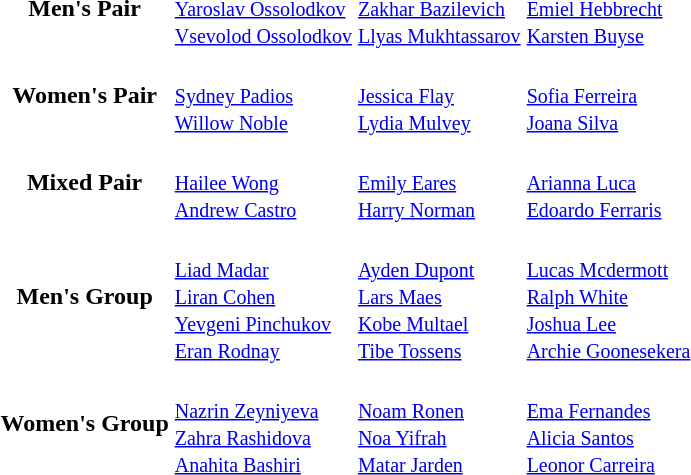<table>
<tr>
<th scope=row>Men's Pair</th>
<td><br><small><a href='#'>Yaroslav Ossolodkov</a><br><a href='#'>Vsevolod Ossolodkov</a></small></td>
<td><br><small><a href='#'>Zakhar Bazilevich</a><br><a href='#'>Llyas Mukhtassarov</a></small></td>
<td><br><small><a href='#'>Emiel Hebbrecht</a><br><a href='#'>Karsten Buyse</a></small></td>
</tr>
<tr>
<th scope=row>Women's Pair</th>
<td><br><small><a href='#'>Sydney Padios</a><br><a href='#'>Willow Noble</a></small></td>
<td><br><small><a href='#'>Jessica Flay</a><br><a href='#'>Lydia Mulvey</a></small></td>
<td><br><small><a href='#'>Sofia Ferreira</a><br><a href='#'>Joana Silva</a></small></td>
</tr>
<tr>
<th scope=row>Mixed Pair</th>
<td><br><small><a href='#'>Hailee Wong</a><br><a href='#'>Andrew Castro</a></small></td>
<td><br><small><a href='#'>Emily Eares</a><br><a href='#'>Harry Norman</a></small></td>
<td><br><small><a href='#'>Arianna Luca</a><br><a href='#'>Edoardo Ferraris</a></small></td>
</tr>
<tr>
<th scope=row>Men's Group</th>
<td><br><small><a href='#'>Liad Madar</a><br><a href='#'>Liran Cohen</a><br><a href='#'>Yevgeni Pinchukov</a><br><a href='#'>Eran Rodnay</a></small></td>
<td><br><small><a href='#'>Ayden Dupont</a><br><a href='#'>Lars Maes</a><br><a href='#'>Kobe Multael</a><br><a href='#'>Tibe Tossens</a></small></td>
<td><br><small><a href='#'>Lucas Mcdermott</a><br><a href='#'>Ralph White</a><br><a href='#'>Joshua Lee</a><br><a href='#'>Archie Goonesekera</a></small></td>
</tr>
<tr>
<th scope=row>Women's Group</th>
<td><br><small><a href='#'>Nazrin Zeyniyeva</a><br><a href='#'>Zahra Rashidova</a><br><a href='#'>Anahita Bashiri</a></small></td>
<td><br><small><a href='#'>Noam Ronen</a><br><a href='#'>Noa Yifrah</a><br><a href='#'>Matar Jarden</a></small></td>
<td><br><small><a href='#'>Ema Fernandes</a><br><a href='#'>Alicia Santos</a><br><a href='#'>Leonor Carreira</a></small></td>
</tr>
</table>
